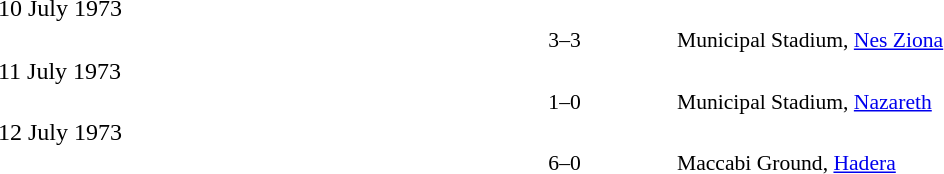<table style="width:100%;" cellspacing="1">
<tr>
<th width=25%></th>
<th width=10%></th>
<th></th>
</tr>
<tr>
<td>10 July 1973</td>
</tr>
<tr>
</tr>
<tr style=font-size:90%>
<td align=right></td>
<td align=center>3–3</td>
<td></td>
<td>Municipal Stadium, <a href='#'>Nes Ziona</a></td>
</tr>
<tr>
<td>11 July 1973</td>
</tr>
<tr style=font-size:90%>
<td align=right></td>
<td align=center>1–0</td>
<td></td>
<td>Municipal Stadium, <a href='#'>Nazareth</a></td>
</tr>
<tr>
<td>12 July 1973</td>
</tr>
<tr style=font-size:90%>
<td align=right></td>
<td align=center>6–0</td>
<td></td>
<td>Maccabi Ground, <a href='#'>Hadera</a></td>
</tr>
</table>
